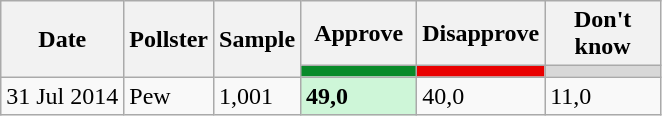<table class="wikitable sortable">
<tr>
<th rowspan="2">Date</th>
<th rowspan="2">Pollster</th>
<th rowspan="2">Sample</th>
<th style="width:70px;">Approve</th>
<th style="width:70px;">Disapprove</th>
<th style="width:70px;">Don't know</th>
</tr>
<tr>
<th style="background: #088A29" width:70px;"></th>
<th style="background: #E90000" width:70px;></th>
<th style="background: #d8d8d8" width:70px;></th>
</tr>
<tr>
<td>31 Jul 2014</td>
<td>Pew</td>
<td>1,001</td>
<td style="background: #CEF6D8"><strong>49,0</strong></td>
<td>40,0</td>
<td>11,0</td>
</tr>
</table>
